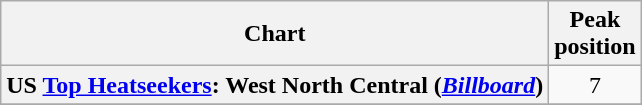<table class="wikitable plainrowheaders sortable" style="text-align:center;" border="1">
<tr>
<th scope="col">Chart</th>
<th scope="col">Peak<br>position</th>
</tr>
<tr>
<th scope="row">US <a href='#'>Top Heatseekers</a>: West North Central (<em><a href='#'>Billboard</a></em>)</th>
<td>7</td>
</tr>
<tr>
</tr>
</table>
